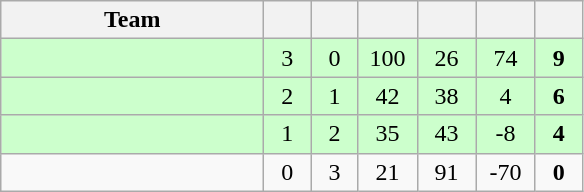<table class="wikitable" style="text-align:center;">
<tr>
<th style="width:10.5em;">Team</th>
<th style="width:1.5em;"></th>
<th style="width:1.5em;"></th>
<th style="width:2.0em;"></th>
<th style="width:2.0em;"></th>
<th style="width:2.0em;"></th>
<th style="width:1.5em;"></th>
</tr>
<tr bgcolor=#cfc>
<td align="left"></td>
<td>3</td>
<td>0</td>
<td>100</td>
<td>26</td>
<td>74</td>
<td><strong>9</strong></td>
</tr>
<tr bgcolor=#cfc>
<td align="left"></td>
<td>2</td>
<td>1</td>
<td>42</td>
<td>38</td>
<td>4</td>
<td><strong>6</strong></td>
</tr>
<tr bgcolor=#cfc>
<td align="left"></td>
<td>1</td>
<td>2</td>
<td>35</td>
<td>43</td>
<td>-8</td>
<td><strong>4</strong></td>
</tr>
<tr>
<td align="left"></td>
<td>0</td>
<td>3</td>
<td>21</td>
<td>91</td>
<td>-70</td>
<td><strong>0</strong></td>
</tr>
</table>
